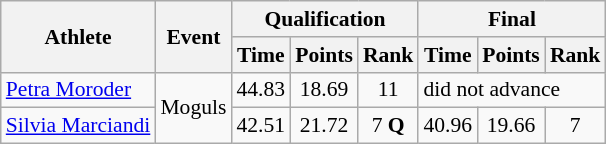<table class="wikitable" style="font-size:90%">
<tr>
<th rowspan="2">Athlete</th>
<th rowspan="2">Event</th>
<th colspan="3">Qualification</th>
<th colspan="3">Final</th>
</tr>
<tr>
<th>Time</th>
<th>Points</th>
<th>Rank</th>
<th>Time</th>
<th>Points</th>
<th>Rank</th>
</tr>
<tr>
<td><a href='#'>Petra Moroder</a></td>
<td rowspan="2">Moguls</td>
<td align="center">44.83</td>
<td align="center">18.69</td>
<td align="center">11</td>
<td colspan="3">did not advance</td>
</tr>
<tr>
<td><a href='#'>Silvia Marciandi</a></td>
<td align="center">42.51</td>
<td align="center">21.72</td>
<td align="center">7 <strong>Q</strong></td>
<td align="center">40.96</td>
<td align="center">19.66</td>
<td align="center">7</td>
</tr>
</table>
